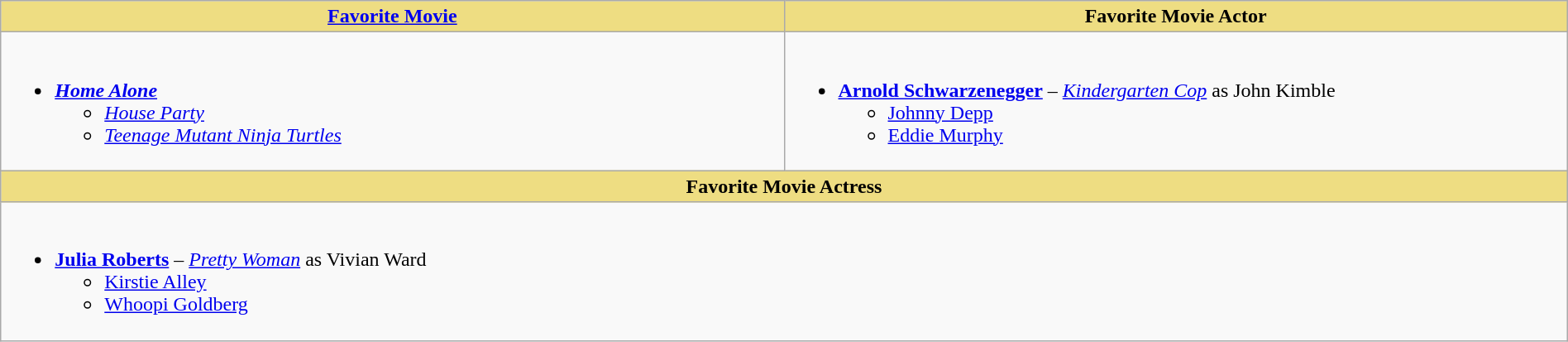<table class="wikitable" style="width:100%">
<tr>
<th style="background:#EEDD82; width:50%"><a href='#'>Favorite Movie</a></th>
<th style="background:#EEDD82; width:50%">Favorite Movie Actor</th>
</tr>
<tr>
<td valign="top"><br><ul><li><strong><em><a href='#'>Home Alone</a></em></strong><ul><li><em><a href='#'>House Party</a></em></li><li><em><a href='#'>Teenage Mutant Ninja Turtles</a></em></li></ul></li></ul></td>
<td valign="top"><br><ul><li><strong><a href='#'>Arnold Schwarzenegger</a></strong> – <em><a href='#'>Kindergarten Cop</a></em> as John Kimble<ul><li><a href='#'>Johnny Depp</a></li><li><a href='#'>Eddie Murphy</a></li></ul></li></ul></td>
</tr>
<tr>
<th style="background:#EEDD82;" colspan="2">Favorite Movie Actress</th>
</tr>
<tr>
<td colspan="2" valign="top"><br><ul><li><strong><a href='#'>Julia Roberts</a></strong> – <em><a href='#'>Pretty Woman</a></em> as Vivian Ward<ul><li><a href='#'>Kirstie Alley</a></li><li><a href='#'>Whoopi Goldberg</a></li></ul></li></ul></td>
</tr>
</table>
